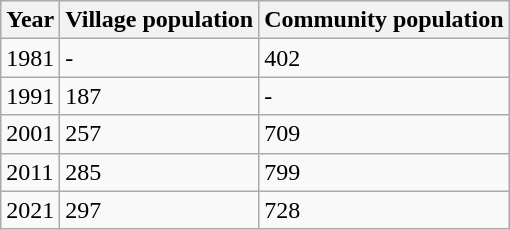<table class="wikitable">
<tr>
<th>Year</th>
<th>Village population</th>
<th>Community population</th>
</tr>
<tr>
<td>1981</td>
<td>-</td>
<td>402</td>
</tr>
<tr>
<td>1991</td>
<td>187</td>
<td>-</td>
</tr>
<tr>
<td>2001</td>
<td>257</td>
<td>709</td>
</tr>
<tr>
<td>2011</td>
<td>285</td>
<td>799</td>
</tr>
<tr>
<td>2021</td>
<td>297</td>
<td>728</td>
</tr>
</table>
